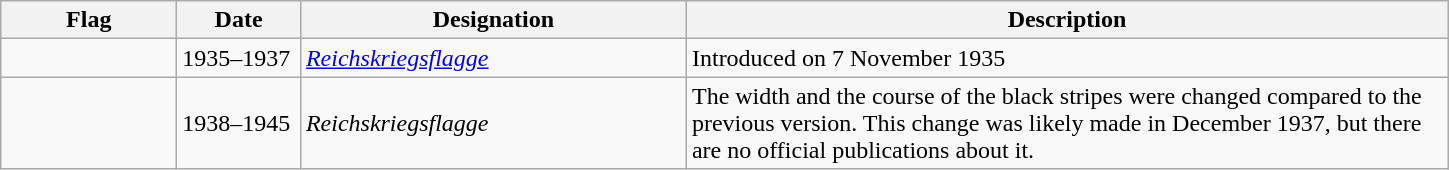<table class="wikitable">
<tr>
<th width="110">Flag</th>
<th width="75">Date</th>
<th width="250">Designation</th>
<th width="500">Description</th>
</tr>
<tr>
<td></td>
<td>1935–1937</td>
<td><em><a href='#'>Reichskriegsflagge</a></em></td>
<td>Introduced on 7 November 1935</td>
</tr>
<tr>
<td></td>
<td>1938–1945</td>
<td><em>Reichskriegsflagge</em></td>
<td>The width and the course of the black stripes were changed compared to the previous version. This change was likely made in December 1937, but there are no official publications about it.</td>
</tr>
</table>
